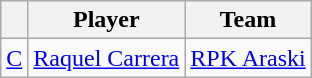<table class="wikitable">
<tr>
<th style="text-align:center;"></th>
<th style="text-align:center;">Player</th>
<th style="text-align:center;">Team</th>
</tr>
<tr>
<td style="text-align:center;"><a href='#'>C</a></td>
<td> <a href='#'>Raquel Carrera</a></td>
<td><a href='#'>RPK Araski</a></td>
</tr>
</table>
